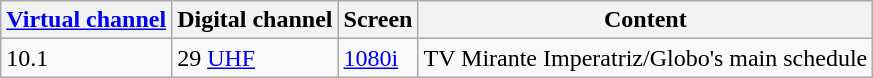<table class = "wikitable">
<tr>
<th><a href='#'>Virtual channel</a></th>
<th>Digital channel</th>
<th>Screen</th>
<th>Content</th>
</tr>
<tr>
<td>10.1</td>
<td>29 <a href='#'>UHF</a></td>
<td><a href='#'>1080i</a></td>
<td>TV Mirante Imperatriz/Globo's main schedule</td>
</tr>
</table>
